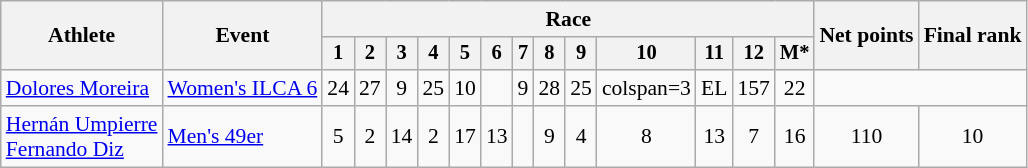<table class="wikitable" style="font-size:90%">
<tr>
<th rowspan="2">Athlete</th>
<th rowspan="2">Event</th>
<th colspan=13>Race</th>
<th rowspan=2>Net points</th>
<th rowspan=2>Final rank</th>
</tr>
<tr style="font-size:95%">
<th>1</th>
<th>2</th>
<th>3</th>
<th>4</th>
<th>5</th>
<th>6</th>
<th>7</th>
<th>8</th>
<th>9</th>
<th>10</th>
<th>11</th>
<th>12</th>
<th>M*</th>
</tr>
<tr align=center>
<td align=left><a href='#'>Dolores Moreira</a></td>
<td align=left><a href='#'>Women's ILCA 6</a></td>
<td>24</td>
<td>27</td>
<td>9</td>
<td>25</td>
<td>10</td>
<td></td>
<td>9</td>
<td>28</td>
<td>25</td>
<td>colspan=3 </td>
<td>EL</td>
<td>157</td>
<td>22</td>
</tr>
<tr align=center>
<td align=left><a href='#'>Hernán Umpierre</a><br><a href='#'>Fernando Diz</a></td>
<td align=left><a href='#'>Men's 49er</a></td>
<td>5</td>
<td>2</td>
<td>14</td>
<td>2</td>
<td>17</td>
<td>13</td>
<td></td>
<td>9</td>
<td>4</td>
<td>8</td>
<td>13</td>
<td>7</td>
<td>16</td>
<td>110</td>
<td>10</td>
</tr>
</table>
